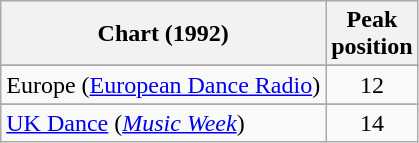<table class="wikitable sortable">
<tr>
<th>Chart (1992)</th>
<th>Peak<br>position</th>
</tr>
<tr>
</tr>
<tr>
</tr>
<tr>
<td>Europe (<a href='#'>European Dance Radio</a>)</td>
<td align="center">12</td>
</tr>
<tr>
</tr>
<tr>
</tr>
<tr>
</tr>
<tr>
</tr>
<tr>
</tr>
<tr>
</tr>
<tr>
</tr>
<tr>
</tr>
<tr>
</tr>
<tr>
<td><a href='#'>UK Dance</a> (<em><a href='#'>Music Week</a></em>)</td>
<td align="center">14</td>
</tr>
</table>
